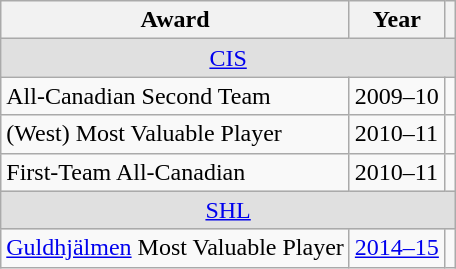<table class="wikitable">
<tr>
<th>Award</th>
<th>Year</th>
<th></th>
</tr>
<tr ALIGN="center" bgcolor="#e0e0e0">
<td colspan="3"><a href='#'>CIS</a></td>
</tr>
<tr>
<td>All-Canadian Second Team</td>
<td>2009–10</td>
<td></td>
</tr>
<tr>
<td>(West) Most Valuable Player</td>
<td>2010–11</td>
<td></td>
</tr>
<tr>
<td>First-Team All-Canadian</td>
<td>2010–11</td>
<td></td>
</tr>
<tr ALIGN="center" bgcolor="#e0e0e0">
<td colspan="3"><a href='#'>SHL</a></td>
</tr>
<tr>
<td><a href='#'>Guldhjälmen</a> Most Valuable Player</td>
<td><a href='#'>2014–15</a></td>
<td></td>
</tr>
</table>
